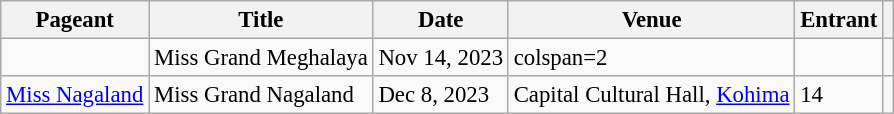<table class="wikitable defaultcenter col3left col4left" style="font-size: 95%";>
<tr>
<th>Pageant</th>
<th>Title</th>
<th>Date</th>
<th>Venue</th>
<th>Entrant</th>
<th></th>
</tr>
<tr>
<td></td>
<td>Miss Grand Meghalaya</td>
<td>Nov 14, 2023</td>
<td>colspan=2 </td>
<td></td>
</tr>
<tr>
<td><a href='#'>Miss Nagaland</a></td>
<td>Miss Grand Nagaland</td>
<td>Dec 8, 2023</td>
<td>Capital Cultural Hall, <a href='#'>Kohima</a></td>
<td>14</td>
<td></td>
</tr>
</table>
